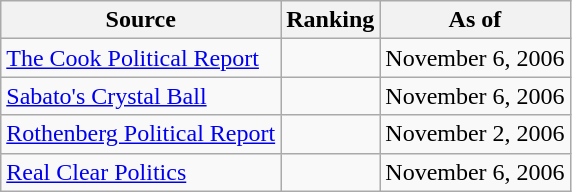<table class="wikitable" style="text-align:center">
<tr>
<th>Source</th>
<th>Ranking</th>
<th>As of</th>
</tr>
<tr>
<td align=left><a href='#'>The Cook Political Report</a></td>
<td></td>
<td>November 6, 2006</td>
</tr>
<tr>
<td align=left><a href='#'>Sabato's Crystal Ball</a></td>
<td></td>
<td>November 6, 2006</td>
</tr>
<tr>
<td align=left><a href='#'>Rothenberg Political Report</a></td>
<td></td>
<td>November 2, 2006</td>
</tr>
<tr>
<td align=left><a href='#'>Real Clear Politics</a></td>
<td></td>
<td>November 6, 2006</td>
</tr>
</table>
